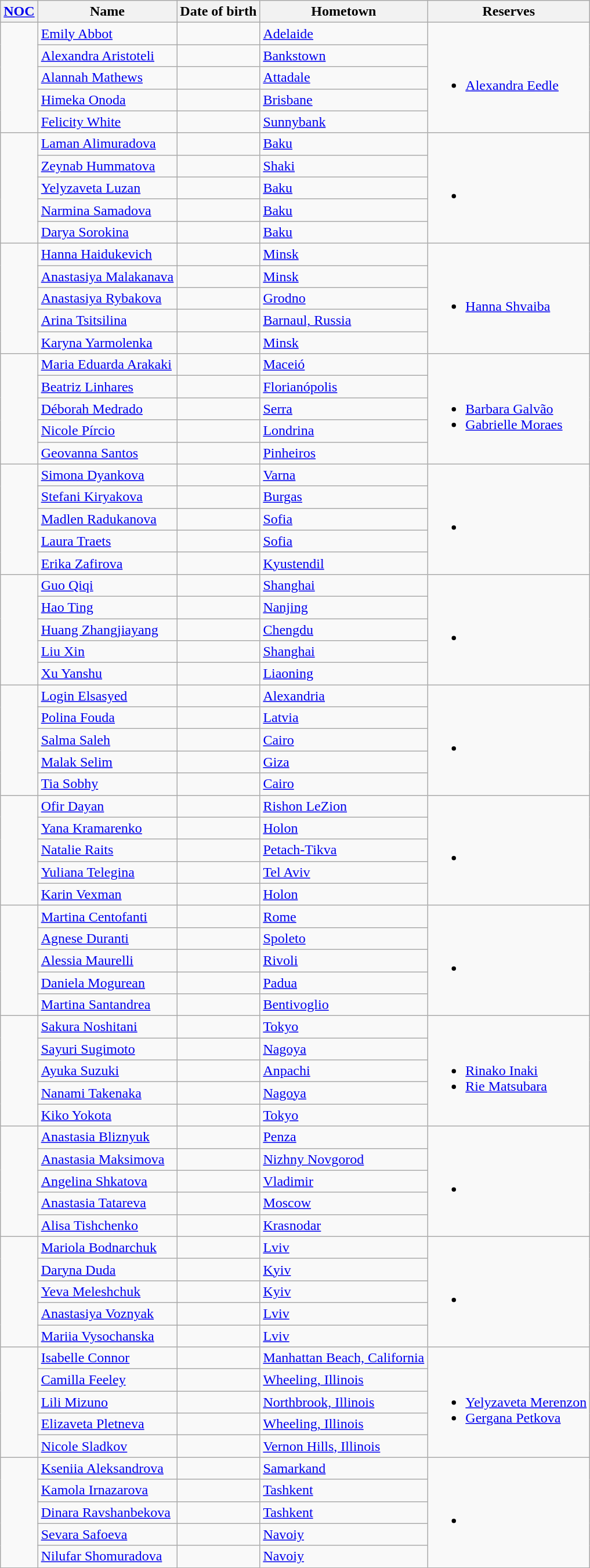<table class="wikitable sortable">
<tr>
<th><a href='#'>NOC</a></th>
<th>Name</th>
<th>Date of birth</th>
<th>Hometown</th>
<th>Reserves</th>
</tr>
<tr>
<td rowspan="5"></td>
<td><a href='#'>Emily Abbot</a></td>
<td></td>
<td><a href='#'>Adelaide</a></td>
<td rowspan="5"><br><ul><li><a href='#'>Alexandra Eedle</a></li></ul></td>
</tr>
<tr>
<td><a href='#'>Alexandra Aristoteli</a></td>
<td></td>
<td><a href='#'>Bankstown</a></td>
</tr>
<tr>
<td><a href='#'>Alannah Mathews</a></td>
<td></td>
<td><a href='#'>Attadale</a></td>
</tr>
<tr>
<td><a href='#'>Himeka Onoda</a></td>
<td></td>
<td><a href='#'>Brisbane</a></td>
</tr>
<tr>
<td><a href='#'>Felicity White</a></td>
<td></td>
<td><a href='#'>Sunnybank</a></td>
</tr>
<tr>
<td rowspan="5"></td>
<td><a href='#'>Laman Alimuradova</a></td>
<td></td>
<td><a href='#'>Baku</a></td>
<td rowspan="5"><br><ul><li></li></ul></td>
</tr>
<tr>
<td><a href='#'>Zeynab Hummatova</a></td>
<td></td>
<td><a href='#'>Shaki</a></td>
</tr>
<tr>
<td><a href='#'>Yelyzaveta Luzan</a></td>
<td></td>
<td><a href='#'>Baku</a></td>
</tr>
<tr>
<td><a href='#'>Narmina Samadova</a></td>
<td></td>
<td><a href='#'>Baku</a></td>
</tr>
<tr>
<td><a href='#'>Darya Sorokina</a></td>
<td></td>
<td><a href='#'>Baku</a></td>
</tr>
<tr>
<td rowspan="5"></td>
<td><a href='#'>Hanna Haidukevich</a></td>
<td></td>
<td><a href='#'>Minsk</a></td>
<td rowspan="5"><br><ul><li><a href='#'>Hanna Shvaiba</a></li></ul></td>
</tr>
<tr>
<td><a href='#'>Anastasiya Malakanava</a></td>
<td></td>
<td><a href='#'>Minsk</a></td>
</tr>
<tr>
<td><a href='#'>Anastasiya Rybakova</a></td>
<td></td>
<td><a href='#'>Grodno</a></td>
</tr>
<tr>
<td><a href='#'>Arina Tsitsilina</a></td>
<td></td>
<td><a href='#'>Barnaul, Russia</a></td>
</tr>
<tr>
<td><a href='#'>Karyna Yarmolenka</a></td>
<td></td>
<td><a href='#'>Minsk</a></td>
</tr>
<tr>
<td rowspan="5"></td>
<td><a href='#'>Maria Eduarda Arakaki</a></td>
<td></td>
<td><a href='#'>Maceió</a></td>
<td rowspan="5"><br><ul><li><a href='#'>Barbara Galvão</a></li><li><a href='#'>Gabrielle Moraes</a></li></ul></td>
</tr>
<tr>
<td><a href='#'>Beatriz Linhares</a></td>
<td></td>
<td><a href='#'>Florianópolis</a></td>
</tr>
<tr>
<td><a href='#'>Déborah Medrado</a></td>
<td></td>
<td><a href='#'>Serra</a></td>
</tr>
<tr>
<td><a href='#'>Nicole Pírcio</a></td>
<td></td>
<td><a href='#'>Londrina</a></td>
</tr>
<tr>
<td><a href='#'>Geovanna Santos</a></td>
<td></td>
<td><a href='#'>Pinheiros</a></td>
</tr>
<tr>
<td rowspan="5"></td>
<td><a href='#'>Simona Dyankova</a></td>
<td></td>
<td><a href='#'>Varna</a></td>
<td rowspan="5"><br><ul><li></li></ul></td>
</tr>
<tr>
<td><a href='#'>Stefani Kiryakova</a></td>
<td></td>
<td><a href='#'>Burgas</a></td>
</tr>
<tr>
<td><a href='#'>Madlen Radukanova</a></td>
<td></td>
<td><a href='#'>Sofia</a></td>
</tr>
<tr>
<td><a href='#'>Laura Traets</a></td>
<td></td>
<td><a href='#'>Sofia</a></td>
</tr>
<tr>
<td><a href='#'>Erika Zafirova</a></td>
<td></td>
<td><a href='#'>Kyustendil</a></td>
</tr>
<tr>
<td rowspan="5"></td>
<td><a href='#'>Guo Qiqi</a></td>
<td></td>
<td><a href='#'>Shanghai</a></td>
<td rowspan="5"><br><ul><li></li></ul></td>
</tr>
<tr>
<td><a href='#'>Hao Ting</a></td>
<td></td>
<td><a href='#'>Nanjing</a></td>
</tr>
<tr>
<td><a href='#'>Huang Zhangjiayang</a></td>
<td></td>
<td><a href='#'>Chengdu</a></td>
</tr>
<tr>
<td><a href='#'>Liu Xin</a></td>
<td></td>
<td><a href='#'>Shanghai</a></td>
</tr>
<tr>
<td><a href='#'>Xu Yanshu</a></td>
<td></td>
<td><a href='#'>Liaoning</a></td>
</tr>
<tr>
<td rowspan="5"></td>
<td><a href='#'>Login Elsasyed</a></td>
<td></td>
<td><a href='#'>Alexandria</a></td>
<td rowspan="5"><br><ul><li></li></ul></td>
</tr>
<tr>
<td><a href='#'>Polina Fouda</a></td>
<td></td>
<td><a href='#'>Latvia</a></td>
</tr>
<tr>
<td><a href='#'>Salma Saleh</a></td>
<td></td>
<td><a href='#'>Cairo</a></td>
</tr>
<tr>
<td><a href='#'>Malak Selim</a></td>
<td></td>
<td><a href='#'>Giza</a></td>
</tr>
<tr>
<td><a href='#'>Tia Sobhy</a></td>
<td></td>
<td><a href='#'>Cairo</a></td>
</tr>
<tr>
<td rowspan="5"></td>
<td><a href='#'>Ofir Dayan</a></td>
<td></td>
<td><a href='#'>Rishon LeZion</a></td>
<td rowspan="5"><br><ul><li></li></ul></td>
</tr>
<tr>
<td><a href='#'>Yana Kramarenko</a></td>
<td></td>
<td><a href='#'>Holon</a></td>
</tr>
<tr>
<td><a href='#'>Natalie Raits</a></td>
<td></td>
<td><a href='#'>Petach-Tikva</a></td>
</tr>
<tr>
<td><a href='#'>Yuliana Telegina</a></td>
<td></td>
<td><a href='#'>Tel Aviv</a></td>
</tr>
<tr>
<td><a href='#'>Karin Vexman</a></td>
<td></td>
<td><a href='#'>Holon</a></td>
</tr>
<tr>
<td rowspan="5"></td>
<td><a href='#'>Martina Centofanti</a></td>
<td></td>
<td><a href='#'>Rome</a></td>
<td rowspan="5"><br><ul><li></li></ul></td>
</tr>
<tr>
<td><a href='#'>Agnese Duranti</a></td>
<td></td>
<td><a href='#'>Spoleto</a></td>
</tr>
<tr>
<td><a href='#'>Alessia Maurelli</a></td>
<td></td>
<td><a href='#'>Rivoli</a></td>
</tr>
<tr>
<td><a href='#'>Daniela Mogurean</a></td>
<td></td>
<td><a href='#'>Padua</a></td>
</tr>
<tr>
<td><a href='#'>Martina Santandrea</a></td>
<td></td>
<td><a href='#'>Bentivoglio</a></td>
</tr>
<tr>
<td rowspan="5"></td>
<td><a href='#'>Sakura Noshitani</a></td>
<td></td>
<td><a href='#'>Tokyo</a></td>
<td rowspan="5"><br><ul><li><a href='#'>Rinako Inaki</a></li><li><a href='#'>Rie Matsubara</a></li></ul></td>
</tr>
<tr>
<td><a href='#'>Sayuri Sugimoto</a></td>
<td></td>
<td><a href='#'>Nagoya</a></td>
</tr>
<tr>
<td><a href='#'>Ayuka Suzuki</a></td>
<td></td>
<td><a href='#'>Anpachi</a></td>
</tr>
<tr>
<td><a href='#'>Nanami Takenaka</a></td>
<td></td>
<td><a href='#'>Nagoya</a></td>
</tr>
<tr>
<td><a href='#'>Kiko Yokota</a></td>
<td></td>
<td><a href='#'>Tokyo</a></td>
</tr>
<tr>
<td rowspan="5"></td>
<td><a href='#'>Anastasia Bliznyuk</a></td>
<td></td>
<td><a href='#'>Penza</a></td>
<td rowspan="5"><br><ul><li></li></ul></td>
</tr>
<tr>
<td><a href='#'>Anastasia Maksimova</a></td>
<td></td>
<td><a href='#'>Nizhny Novgorod</a></td>
</tr>
<tr>
<td><a href='#'>Angelina Shkatova</a></td>
<td></td>
<td><a href='#'>Vladimir</a></td>
</tr>
<tr>
<td><a href='#'>Anastasia Tatareva</a></td>
<td></td>
<td><a href='#'>Moscow</a></td>
</tr>
<tr>
<td><a href='#'>Alisa Tishchenko</a></td>
<td></td>
<td><a href='#'>Krasnodar</a></td>
</tr>
<tr>
<td rowspan="5"></td>
<td><a href='#'>Mariola Bodnarchuk</a></td>
<td></td>
<td><a href='#'>Lviv</a></td>
<td rowspan="5"><br><ul><li></li></ul></td>
</tr>
<tr>
<td><a href='#'>Daryna Duda</a></td>
<td></td>
<td><a href='#'>Kyiv</a></td>
</tr>
<tr>
<td><a href='#'>Yeva Meleshchuk</a></td>
<td></td>
<td><a href='#'>Kyiv</a></td>
</tr>
<tr>
<td><a href='#'>Anastasiya Voznyak</a></td>
<td></td>
<td><a href='#'>Lviv</a></td>
</tr>
<tr>
<td><a href='#'>Mariia Vysochanska</a></td>
<td></td>
<td><a href='#'>Lviv</a></td>
</tr>
<tr>
<td rowspan="5"></td>
<td><a href='#'>Isabelle Connor</a></td>
<td></td>
<td><a href='#'>Manhattan Beach, California</a></td>
<td rowspan="5"><br><ul><li><a href='#'>Yelyzaveta Merenzon</a></li><li><a href='#'>Gergana Petkova</a></li></ul></td>
</tr>
<tr>
<td><a href='#'>Camilla Feeley</a></td>
<td></td>
<td><a href='#'>Wheeling, Illinois</a></td>
</tr>
<tr>
<td><a href='#'>Lili Mizuno</a></td>
<td></td>
<td><a href='#'>Northbrook, Illinois</a></td>
</tr>
<tr>
<td><a href='#'>Elizaveta Pletneva</a></td>
<td></td>
<td><a href='#'>Wheeling, Illinois</a></td>
</tr>
<tr>
<td><a href='#'>Nicole Sladkov</a></td>
<td></td>
<td><a href='#'>Vernon Hills, Illinois</a></td>
</tr>
<tr>
<td rowspan="5"></td>
<td><a href='#'>Kseniia Aleksandrova</a></td>
<td></td>
<td><a href='#'>Samarkand</a></td>
<td rowspan="5"><br><ul><li></li></ul></td>
</tr>
<tr>
<td><a href='#'>Kamola Irnazarova</a></td>
<td></td>
<td><a href='#'>Tashkent</a></td>
</tr>
<tr>
<td><a href='#'>Dinara Ravshanbekova</a></td>
<td></td>
<td><a href='#'>Tashkent</a></td>
</tr>
<tr>
<td><a href='#'>Sevara Safoeva</a></td>
<td></td>
<td><a href='#'>Navoiy</a></td>
</tr>
<tr>
<td><a href='#'>Nilufar Shomuradova</a></td>
<td></td>
<td><a href='#'>Navoiy</a></td>
</tr>
</table>
